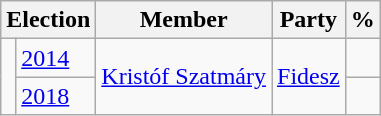<table class=wikitable>
<tr>
<th colspan=2>Election</th>
<th>Member</th>
<th>Party</th>
<th>%</th>
</tr>
<tr>
<td rowspan=2 bgcolor=></td>
<td><a href='#'>2014</a></td>
<td rowspan=2><a href='#'>Kristóf Szatmáry</a></td>
<td rowspan=2><a href='#'>Fidesz</a></td>
<td align=right></td>
</tr>
<tr>
<td><a href='#'>2018</a></td>
<td align=right></td>
</tr>
</table>
